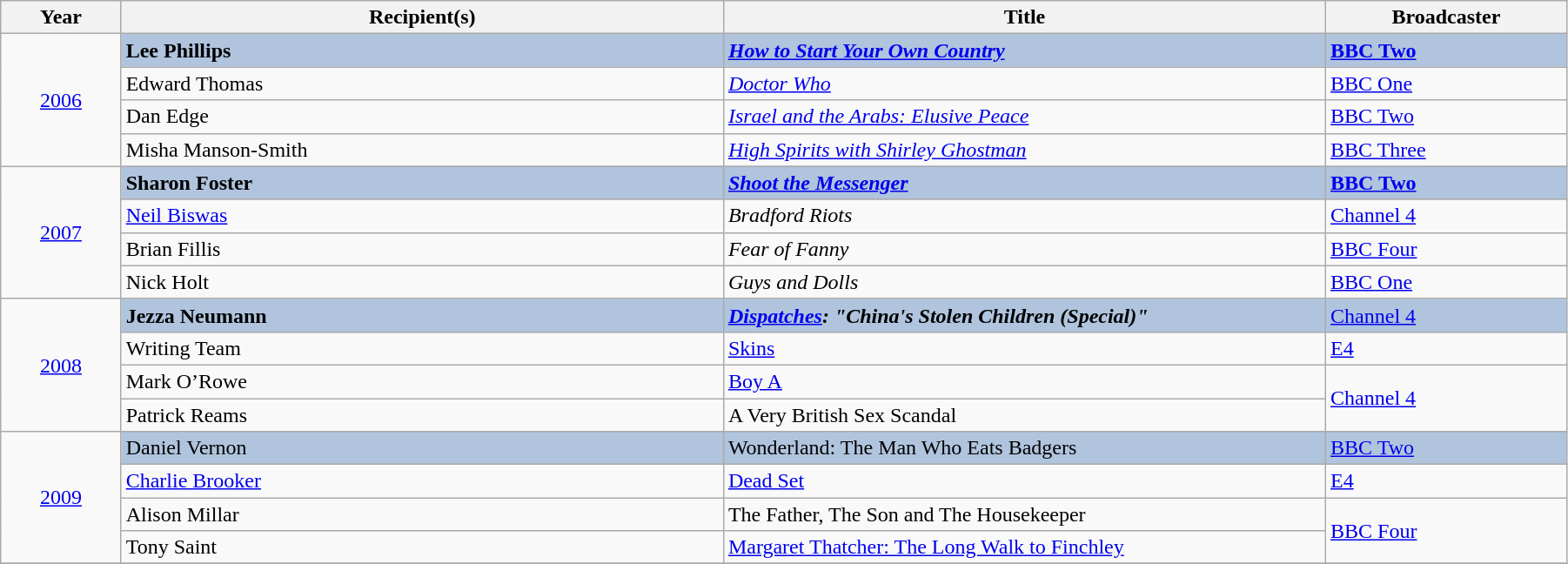<table class="wikitable" width="95%">
<tr>
<th width=5%>Year</th>
<th width=25%>Recipient(s)</th>
<th width=25%>Title</th>
<th width=10%>Broadcaster</th>
</tr>
<tr>
<td rowspan="4" style="text-align:center;"><a href='#'>2006</a></td>
<td style="background:#B0C4DE;"><strong>Lee Phillips</strong></td>
<td style="background:#B0C4DE;"><strong><em><a href='#'>How to Start Your Own Country</a></em></strong></td>
<td style="background:#B0C4DE;"><strong><a href='#'>BBC Two</a></strong></td>
</tr>
<tr>
<td>Edward Thomas</td>
<td><em><a href='#'>Doctor Who</a></em></td>
<td><a href='#'>BBC One</a></td>
</tr>
<tr>
<td>Dan Edge</td>
<td><em><a href='#'>Israel and the Arabs: Elusive Peace</a></em></td>
<td><a href='#'>BBC Two</a></td>
</tr>
<tr>
<td>Misha Manson-Smith</td>
<td><em><a href='#'>High Spirits with Shirley Ghostman</a></em></td>
<td><a href='#'>BBC Three</a></td>
</tr>
<tr>
<td rowspan="4" style="text-align:center;"><a href='#'>2007</a></td>
<td style="background:#B0C4DE;"><strong>Sharon Foster</strong></td>
<td style="background:#B0C4DE;"><strong><em><a href='#'>Shoot the Messenger</a></em></strong></td>
<td style="background:#B0C4DE;"><strong><a href='#'>BBC Two</a></strong></td>
</tr>
<tr>
<td><a href='#'>Neil Biswas</a></td>
<td><em>Bradford Riots</em></td>
<td><a href='#'>Channel 4</a></td>
</tr>
<tr>
<td>Brian Fillis</td>
<td><em>Fear of Fanny</em></td>
<td><a href='#'>BBC Four</a></td>
</tr>
<tr>
<td>Nick Holt</td>
<td><em>Guys and Dolls</em></td>
<td><a href='#'>BBC One</a></td>
</tr>
<tr>
<td rowspan="4" style="text-align:center;"><a href='#'>2008</a></td>
<td style="background:#B0C4DE;"><strong>Jezza Neumann</strong></td>
<td style="background:#B0C4DE;"><strong><em><a href='#'>Dispatches</a><em>: "China's Stolen Children (Special)"<strong></td>
<td style="background:#B0C4DE;"></strong><a href='#'>Channel 4</a><strong></td>
</tr>
<tr>
<td>Writing Team</td>
<td></em><a href='#'>Skins</a><em></td>
<td><a href='#'>E4</a></td>
</tr>
<tr>
<td>Mark O’Rowe</td>
<td></em><a href='#'>Boy A</a><em></td>
<td rowspan="2"><a href='#'>Channel 4</a></td>
</tr>
<tr>
<td>Patrick Reams</td>
<td></em>A Very British Sex Scandal<em></td>
</tr>
<tr>
<td rowspan="4" style="text-align:center;"><a href='#'>2009</a></td>
<td style="background:#B0C4DE;"></strong>Daniel Vernon<strong></td>
<td style="background:#B0C4DE;"></em></strong>Wonderland: The Man Who Eats Badgers<strong><em></td>
<td style="background:#B0C4DE;"></strong><a href='#'>BBC Two</a><strong></td>
</tr>
<tr>
<td><a href='#'>Charlie Brooker</a></td>
<td></em><a href='#'>Dead Set</a><em></td>
<td><a href='#'>E4</a></td>
</tr>
<tr>
<td>Alison Millar</td>
<td></em>The Father, The Son and The Housekeeper<em></td>
<td rowspan="2"><a href='#'>BBC Four</a></td>
</tr>
<tr>
<td>Tony Saint</td>
<td></em><a href='#'>Margaret Thatcher: The Long Walk to Finchley</a><em></td>
</tr>
<tr>
</tr>
</table>
